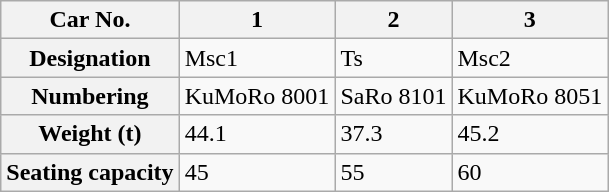<table class="wikitable">
<tr>
<th>Car No.</th>
<th>1</th>
<th>2</th>
<th>3</th>
</tr>
<tr>
<th>Designation</th>
<td>Msc1</td>
<td>Ts</td>
<td>Msc2</td>
</tr>
<tr>
<th>Numbering</th>
<td>KuMoRo 8001</td>
<td>SaRo 8101</td>
<td>KuMoRo 8051</td>
</tr>
<tr>
<th>Weight (t)</th>
<td>44.1</td>
<td>37.3</td>
<td>45.2</td>
</tr>
<tr>
<th>Seating capacity</th>
<td>45</td>
<td>55</td>
<td>60</td>
</tr>
</table>
